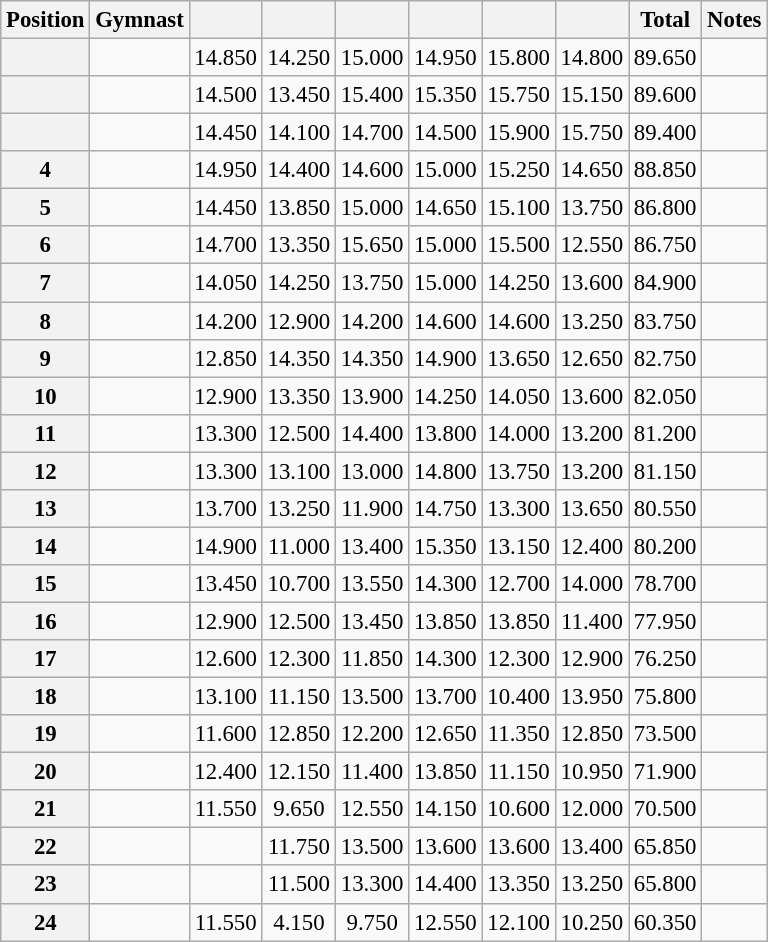<table class="wikitable sortable" style="text-align:center; font-size:95%">
<tr>
<th scope=col>Position</th>
<th scope=col>Gymnast</th>
<th scope=col></th>
<th scope=col></th>
<th scope=col></th>
<th scope=col></th>
<th scope=col></th>
<th scope=col></th>
<th scope=col>Total</th>
<th scope=col>Notes</th>
</tr>
<tr>
<th scope=row></th>
<td align=left></td>
<td>14.850</td>
<td>14.250</td>
<td>15.000</td>
<td>14.950</td>
<td>15.800</td>
<td>14.800</td>
<td>89.650</td>
<td></td>
</tr>
<tr>
<th scope=row></th>
<td align=left></td>
<td>14.500</td>
<td>13.450</td>
<td>15.400</td>
<td>15.350</td>
<td>15.750</td>
<td>15.150</td>
<td>89.600</td>
<td></td>
</tr>
<tr>
<th scope=row></th>
<td align=left></td>
<td>14.450</td>
<td>14.100</td>
<td>14.700</td>
<td>14.500</td>
<td>15.900</td>
<td>15.750</td>
<td>89.400</td>
<td></td>
</tr>
<tr>
<th scope=row>4</th>
<td align=left></td>
<td>14.950</td>
<td>14.400</td>
<td>14.600</td>
<td>15.000</td>
<td>15.250</td>
<td>14.650</td>
<td>88.850</td>
<td></td>
</tr>
<tr>
<th scope=row>5</th>
<td align=left></td>
<td>14.450</td>
<td>13.850</td>
<td>15.000</td>
<td>14.650</td>
<td>15.100</td>
<td>13.750</td>
<td>86.800</td>
<td></td>
</tr>
<tr>
<th scope=row>6</th>
<td align=left></td>
<td>14.700</td>
<td>13.350</td>
<td>15.650</td>
<td>15.000</td>
<td>15.500</td>
<td>12.550</td>
<td>86.750</td>
<td></td>
</tr>
<tr>
<th scope=row>7</th>
<td align=left></td>
<td>14.050</td>
<td>14.250</td>
<td>13.750</td>
<td>15.000</td>
<td>14.250</td>
<td>13.600</td>
<td>84.900</td>
<td></td>
</tr>
<tr>
<th scope=row>8</th>
<td align=left></td>
<td>14.200</td>
<td>12.900</td>
<td>14.200</td>
<td>14.600</td>
<td>14.600</td>
<td>13.250</td>
<td>83.750</td>
<td></td>
</tr>
<tr>
<th scope=row>9</th>
<td align=left></td>
<td>12.850</td>
<td>14.350</td>
<td>14.350</td>
<td>14.900</td>
<td>13.650</td>
<td>12.650</td>
<td>82.750</td>
<td></td>
</tr>
<tr>
<th scope=row>10</th>
<td align=left></td>
<td>12.900</td>
<td>13.350</td>
<td>13.900</td>
<td>14.250</td>
<td>14.050</td>
<td>13.600</td>
<td>82.050</td>
<td></td>
</tr>
<tr>
<th scope=row>11</th>
<td align=left></td>
<td>13.300</td>
<td>12.500</td>
<td>14.400</td>
<td>13.800</td>
<td>14.000</td>
<td>13.200</td>
<td>81.200</td>
<td></td>
</tr>
<tr>
<th scope=row>12</th>
<td align=left></td>
<td>13.300</td>
<td>13.100</td>
<td>13.000</td>
<td>14.800</td>
<td>13.750</td>
<td>13.200</td>
<td>81.150</td>
<td></td>
</tr>
<tr>
<th scope=row>13</th>
<td align=left></td>
<td>13.700</td>
<td>13.250</td>
<td>11.900</td>
<td>14.750</td>
<td>13.300</td>
<td>13.650</td>
<td>80.550</td>
<td></td>
</tr>
<tr>
<th scope=row>14</th>
<td align=left></td>
<td>14.900</td>
<td>11.000</td>
<td>13.400</td>
<td>15.350</td>
<td>13.150</td>
<td>12.400</td>
<td>80.200</td>
<td></td>
</tr>
<tr>
<th scope=row>15</th>
<td align=left></td>
<td>13.450</td>
<td>10.700</td>
<td>13.550</td>
<td>14.300</td>
<td>12.700</td>
<td>14.000</td>
<td>78.700</td>
<td></td>
</tr>
<tr>
<th scope=row>16</th>
<td align=left></td>
<td>12.900</td>
<td>12.500</td>
<td>13.450</td>
<td>13.850</td>
<td>13.850</td>
<td>11.400</td>
<td>77.950</td>
<td></td>
</tr>
<tr>
<th scope=row>17</th>
<td align=left></td>
<td>12.600</td>
<td>12.300</td>
<td>11.850</td>
<td>14.300</td>
<td>12.300</td>
<td>12.900</td>
<td>76.250</td>
<td></td>
</tr>
<tr>
<th scope=row>18</th>
<td align=left></td>
<td>13.100</td>
<td>11.150</td>
<td>13.500</td>
<td>13.700</td>
<td>10.400</td>
<td>13.950</td>
<td>75.800</td>
<td></td>
</tr>
<tr>
<th scope=row>19</th>
<td align=left></td>
<td>11.600</td>
<td>12.850</td>
<td>12.200</td>
<td>12.650</td>
<td>11.350</td>
<td>12.850</td>
<td>73.500</td>
<td></td>
</tr>
<tr>
<th scope=row>20</th>
<td align=left></td>
<td>12.400</td>
<td>12.150</td>
<td>11.400</td>
<td>13.850</td>
<td>11.150</td>
<td>10.950</td>
<td>71.900</td>
<td></td>
</tr>
<tr>
<th scope=row>21</th>
<td align=left></td>
<td>11.550</td>
<td>9.650</td>
<td>12.550</td>
<td>14.150</td>
<td>10.600</td>
<td>12.000</td>
<td>70.500</td>
<td></td>
</tr>
<tr>
<th scope=row>22</th>
<td align=left></td>
<td></td>
<td>11.750</td>
<td>13.500</td>
<td>13.600</td>
<td>13.600</td>
<td>13.400</td>
<td>65.850</td>
<td></td>
</tr>
<tr>
<th scope=row>23</th>
<td align=left></td>
<td></td>
<td>11.500</td>
<td>13.300</td>
<td>14.400</td>
<td>13.350</td>
<td>13.250</td>
<td>65.800</td>
<td></td>
</tr>
<tr>
<th scope=row>24</th>
<td align=left></td>
<td>11.550</td>
<td>4.150</td>
<td>9.750</td>
<td>12.550</td>
<td>12.100</td>
<td>10.250</td>
<td>60.350</td>
<td></td>
</tr>
</table>
